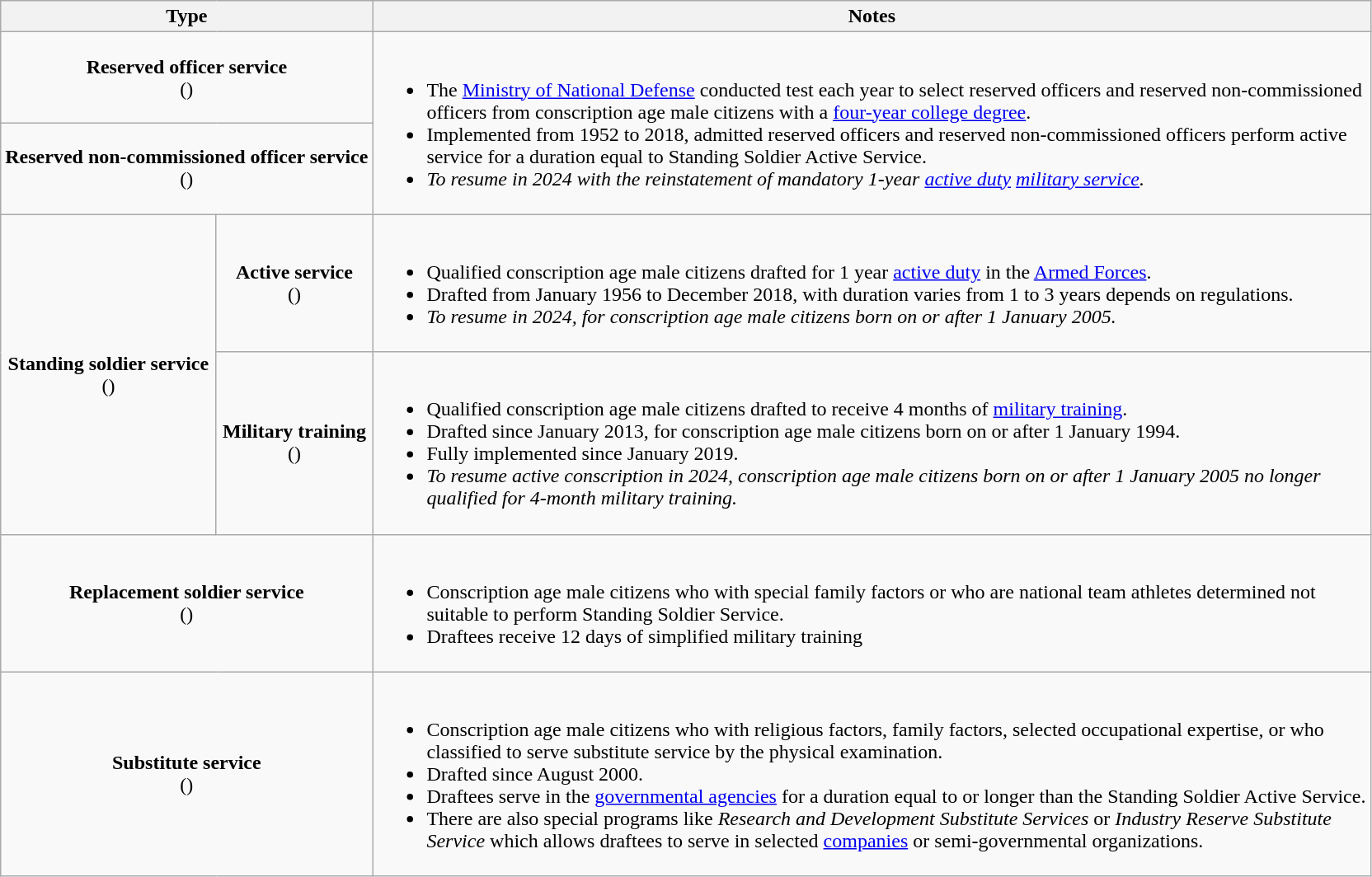<table class=wikitable>
<tr>
<th colspan=2>Type</th>
<th width=800>Notes</th>
</tr>
<tr>
<td colspan=2 align=center><strong>Reserved officer service</strong><br>()</td>
<td rowspan=2><br><ul><li>The <a href='#'>Ministry of National Defense</a> conducted test each year to select reserved officers and reserved non-commissioned officers from conscription age male citizens with a <a href='#'>four-year college degree</a>.</li><li>Implemented from 1952 to 2018, admitted reserved officers and reserved non-commissioned officers perform active service for a duration equal to Standing Soldier Active Service.</li><li><em>To resume in 2024 with the reinstatement of mandatory 1-year <a href='#'>active duty</a> <a href='#'>military service</a>.</em></li></ul></td>
</tr>
<tr>
<td colspan=2 align=center><strong>Reserved non-commissioned officer service</strong><br>()</td>
</tr>
<tr>
<td rowspan=2 align=center><strong>Standing soldier service</strong><br>()</td>
<td align=center><strong>Active service</strong><br>()</td>
<td><br><ul><li>Qualified conscription age male citizens drafted for 1 year <a href='#'>active duty</a> in the <a href='#'>Armed Forces</a>.</li><li>Drafted from January 1956 to December 2018, with duration varies from 1 to 3 years depends on regulations.</li><li><em>To resume in 2024, for conscription age male citizens born on or after 1 January 2005.</em></li></ul></td>
</tr>
<tr>
<td align=center><strong>Military training</strong><br>()</td>
<td><br><ul><li>Qualified conscription age male citizens drafted to receive 4 months of <a href='#'>military training</a>.</li><li>Drafted since January 2013, for conscription age male citizens born on or after 1 January 1994.</li><li>Fully implemented since January 2019.</li><li><em>To resume active conscription in 2024, conscription age male citizens born on or after 1 January 2005 no longer qualified for 4-month military training.</em></li></ul></td>
</tr>
<tr>
<td colspan=2 align=center><strong>Replacement soldier service</strong><br>()</td>
<td><br><ul><li>Conscription age male citizens who with special family factors or who are national team athletes determined not suitable to perform Standing Soldier Service.</li><li>Draftees receive 12 days of simplified military training</li></ul></td>
</tr>
<tr>
<td colspan=2 align=center><strong>Substitute service</strong><br>()</td>
<td><br><ul><li>Conscription age male citizens who with religious factors, family factors, selected occupational expertise, or who classified to serve substitute service by the physical examination.</li><li>Drafted since August 2000.</li><li>Draftees serve in the <a href='#'>governmental agencies</a> for a duration equal to or longer than the Standing Soldier Active Service.</li><li>There are also special programs like <em>Research and Development Substitute Services</em> or <em>Industry Reserve Substitute Service</em> which allows draftees to serve in selected <a href='#'>companies</a> or semi-governmental organizations.</li></ul></td>
</tr>
</table>
